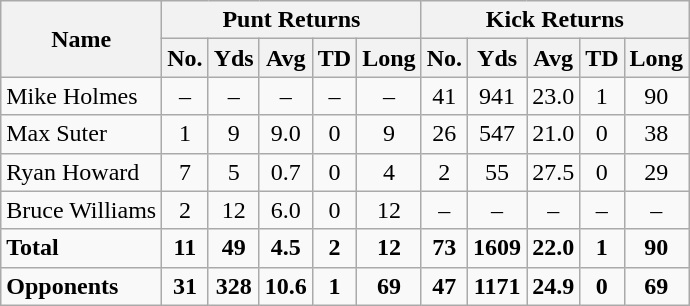<table class="wikitable" style="white-space:nowrap;">
<tr>
<th rowspan="2">Name</th>
<th colspan="5">Punt Returns</th>
<th colspan="5">Kick Returns</th>
</tr>
<tr>
<th>No.</th>
<th>Yds</th>
<th>Avg</th>
<th>TD</th>
<th>Long</th>
<th>No.</th>
<th>Yds</th>
<th>Avg</th>
<th>TD</th>
<th>Long</th>
</tr>
<tr>
<td>Mike Holmes</td>
<td align="center">–</td>
<td align="center">–</td>
<td align="center">–</td>
<td align="center">–</td>
<td align="center">–</td>
<td align="center">41</td>
<td align="center">941</td>
<td align="center">23.0</td>
<td align="center">1</td>
<td align="center">90</td>
</tr>
<tr>
<td>Max Suter</td>
<td align="center">1</td>
<td align="center">9</td>
<td align="center">9.0</td>
<td align="center">0</td>
<td align="center">9</td>
<td align="center">26</td>
<td align="center">547</td>
<td align="center">21.0</td>
<td align="center">0</td>
<td align="center">38</td>
</tr>
<tr>
<td>Ryan Howard</td>
<td align="center">7</td>
<td align="center">5</td>
<td align="center">0.7</td>
<td align="center">0</td>
<td align="center">4</td>
<td align="center">2</td>
<td align="center">55</td>
<td align="center">27.5</td>
<td align="center">0</td>
<td align="center">29</td>
</tr>
<tr>
<td>Bruce Williams</td>
<td align="center">2</td>
<td align="center">12</td>
<td align="center">6.0</td>
<td align="center">0</td>
<td align="center">12</td>
<td align="center">–</td>
<td align="center">–</td>
<td align="center">–</td>
<td align="center">–</td>
<td align="center">–</td>
</tr>
<tr>
<td><strong>Total</strong></td>
<td align="center"><strong>11</strong></td>
<td align="center"><strong>49</strong></td>
<td align="center"><strong>4.5</strong></td>
<td align="center"><strong>2</strong></td>
<td align="center"><strong>12</strong></td>
<td align="center"><strong>73</strong></td>
<td align="center"><strong>1609</strong></td>
<td align="center"><strong>22.0</strong></td>
<td align="center"><strong>1</strong></td>
<td align="center"><strong>90</strong></td>
</tr>
<tr>
<td><strong>Opponents</strong></td>
<td align="center"><strong>31</strong></td>
<td align="center"><strong>328</strong></td>
<td align="center"><strong>10.6</strong></td>
<td align="center"><strong>1</strong></td>
<td align="center"><strong>69</strong></td>
<td align="center"><strong>47</strong></td>
<td align="center"><strong>1171</strong></td>
<td align="center"><strong>24.9</strong></td>
<td align="center"><strong>0</strong></td>
<td align="center"><strong>69</strong></td>
</tr>
</table>
